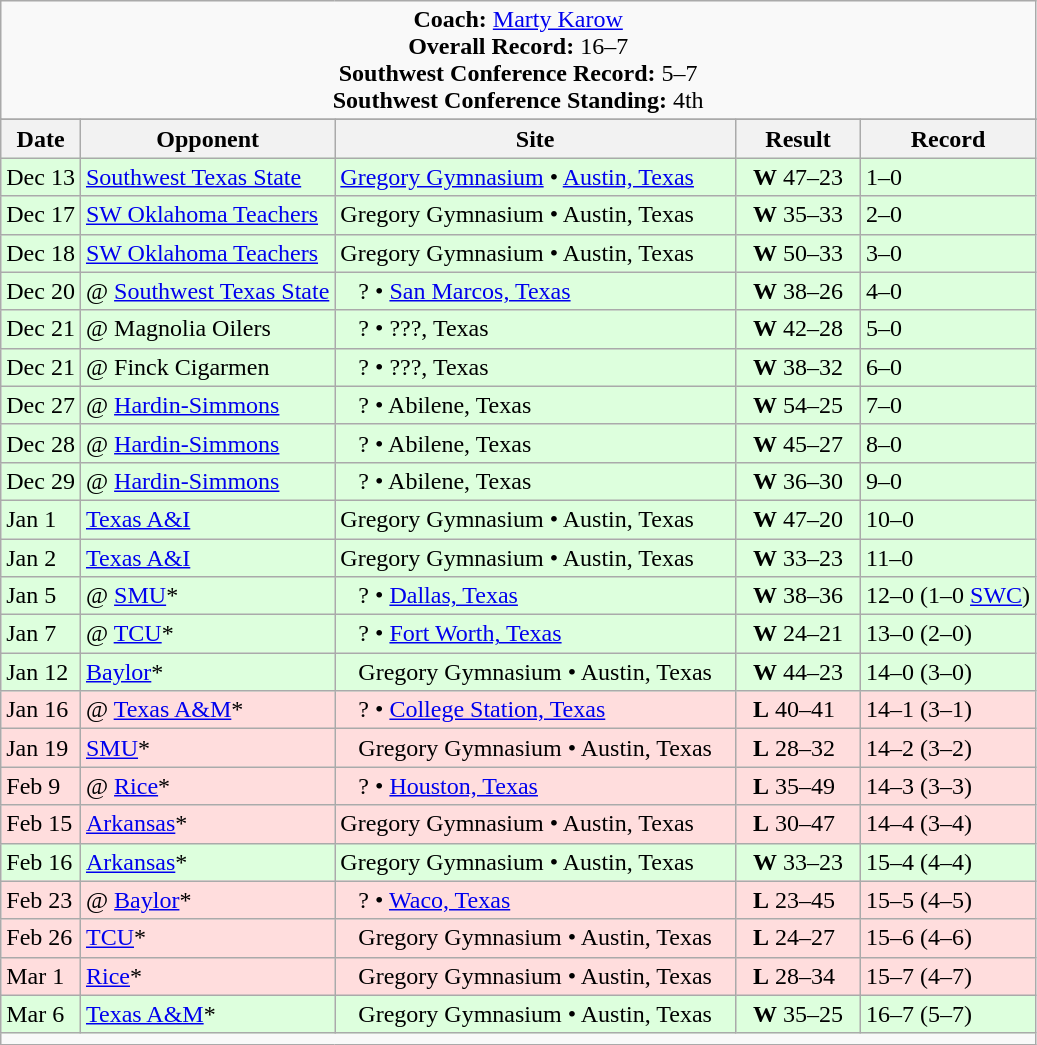<table class="wikitable">
<tr>
<td colspan=8 style="text-align: center;"><strong>Coach:</strong> <a href='#'>Marty Karow</a><br><strong>Overall Record:</strong> 16–7<br><strong>Southwest Conference Record:</strong> 5–7<br><strong>Southwest Conference Standing:</strong> 4th</td>
</tr>
<tr>
</tr>
<tr>
<th>Date</th>
<th>Opponent</th>
<th>Site</th>
<th>Result</th>
<th>Record</th>
</tr>
<tr style="background: #ddffdd;">
<td>Dec 13</td>
<td><a href='#'>Southwest Texas State</a></td>
<td><a href='#'>Gregory Gymnasium</a> • <a href='#'>Austin, Texas</a></td>
<td>  <strong>W</strong> 47–23  </td>
<td>1–0</td>
</tr>
<tr style="background: #ddffdd;">
<td>Dec 17</td>
<td><a href='#'>SW Oklahoma Teachers</a></td>
<td>Gregory Gymnasium • Austin, Texas</td>
<td>  <strong>W</strong> 35–33  </td>
<td>2–0</td>
</tr>
<tr style="background: #ddffdd;">
<td>Dec 18</td>
<td><a href='#'>SW Oklahoma Teachers</a></td>
<td>Gregory Gymnasium • Austin, Texas</td>
<td>  <strong>W</strong> 50–33  </td>
<td>3–0</td>
</tr>
<tr style="background: #ddffdd;">
<td>Dec 20</td>
<td>@ <a href='#'>Southwest Texas State</a></td>
<td>   ? • <a href='#'>San Marcos, Texas</a>   </td>
<td>  <strong>W</strong> 38–26  </td>
<td>4–0</td>
</tr>
<tr style="background: #ddffdd;">
<td>Dec 21</td>
<td>@ Magnolia Oilers</td>
<td>   ? • ???, Texas   </td>
<td>  <strong>W</strong> 42–28  </td>
<td>5–0</td>
</tr>
<tr style="background: #ddffdd;">
<td>Dec 21</td>
<td>@ Finck Cigarmen</td>
<td>   ? • ???, Texas   </td>
<td>  <strong>W</strong> 38–32  </td>
<td>6–0</td>
</tr>
<tr style="background: #ddffdd;">
<td>Dec 27</td>
<td>@ <a href='#'>Hardin-Simmons</a></td>
<td>   ? • Abilene, Texas   </td>
<td>  <strong>W</strong> 54–25  </td>
<td>7–0</td>
</tr>
<tr style="background: #ddffdd;">
<td>Dec 28</td>
<td>@ <a href='#'>Hardin-Simmons</a></td>
<td>   ? • Abilene, Texas   </td>
<td>  <strong>W</strong> 45–27  </td>
<td>8–0</td>
</tr>
<tr style="background: #ddffdd;">
<td>Dec 29</td>
<td>@ <a href='#'>Hardin-Simmons</a></td>
<td>   ? • Abilene, Texas   </td>
<td>  <strong>W</strong> 36–30  </td>
<td>9–0</td>
</tr>
<tr style="background: #ddffdd;">
<td>Jan 1</td>
<td><a href='#'>Texas A&I</a></td>
<td>Gregory Gymnasium • Austin, Texas</td>
<td>  <strong>W</strong> 47–20  </td>
<td>10–0</td>
</tr>
<tr style="background: #ddffdd;">
<td>Jan 2</td>
<td><a href='#'>Texas A&I</a></td>
<td>Gregory Gymnasium • Austin, Texas</td>
<td>  <strong>W</strong> 33–23  </td>
<td>11–0</td>
</tr>
<tr style="background: #ddffdd;">
<td>Jan 5</td>
<td>@ <a href='#'>SMU</a>*</td>
<td>   ? • <a href='#'>Dallas, Texas</a>   </td>
<td>  <strong>W</strong> 38–36  </td>
<td>12–0 (1–0 <a href='#'>SWC</a>)</td>
</tr>
<tr style="background: #ddffdd;">
<td>Jan 7</td>
<td>@ <a href='#'>TCU</a>*</td>
<td>   ? • <a href='#'>Fort Worth, Texas</a>   </td>
<td>  <strong>W</strong> 24–21  </td>
<td>13–0 (2–0)</td>
</tr>
<tr style="background: #ddffdd;">
<td>Jan 12</td>
<td><a href='#'>Baylor</a>*</td>
<td>   Gregory Gymnasium • Austin, Texas   </td>
<td>  <strong>W</strong> 44–23  </td>
<td>14–0 (3–0)</td>
</tr>
<tr style="background: #ffdddd;">
<td>Jan 16</td>
<td>@ <a href='#'>Texas A&M</a>*</td>
<td>   ? • <a href='#'>College Station, Texas</a>   </td>
<td>  <strong>L</strong> 40–41  </td>
<td>14–1 (3–1)</td>
</tr>
<tr style="background: #ffdddd;">
<td>Jan 19</td>
<td><a href='#'>SMU</a>*</td>
<td>   Gregory Gymnasium • Austin, Texas   </td>
<td>  <strong>L</strong> 28–32  </td>
<td>14–2 (3–2)</td>
</tr>
<tr style="background: #ffdddd;">
<td>Feb 9</td>
<td>@ <a href='#'>Rice</a>*</td>
<td>   ? • <a href='#'>Houston, Texas</a>   </td>
<td>  <strong>L</strong> 35–49  </td>
<td>14–3 (3–3)</td>
</tr>
<tr style="background: #ffdddd;">
<td>Feb 15</td>
<td><a href='#'>Arkansas</a>*</td>
<td>Gregory Gymnasium • Austin, Texas</td>
<td>  <strong>L</strong> 30–47  </td>
<td>14–4 (3–4)</td>
</tr>
<tr style="background: #ddffdd;">
<td>Feb 16</td>
<td><a href='#'>Arkansas</a>*</td>
<td>Gregory Gymnasium • Austin, Texas</td>
<td>  <strong>W</strong> 33–23  </td>
<td>15–4 (4–4)</td>
</tr>
<tr style="background: #ffdddd;">
<td>Feb 23</td>
<td>@ <a href='#'>Baylor</a>*</td>
<td>   ? • <a href='#'>Waco, Texas</a>   </td>
<td>  <strong>L</strong> 23–45  </td>
<td>15–5 (4–5)</td>
</tr>
<tr style="background: #ffdddd;">
<td>Feb 26</td>
<td><a href='#'>TCU</a>*</td>
<td>   Gregory Gymnasium • Austin, Texas   </td>
<td>  <strong>L</strong> 24–27  </td>
<td>15–6 (4–6)</td>
</tr>
<tr style="background: #ffdddd;">
<td>Mar 1</td>
<td><a href='#'>Rice</a>*</td>
<td>   Gregory Gymnasium • Austin, Texas   </td>
<td>  <strong>L</strong> 28–34  </td>
<td>15–7 (4–7)</td>
</tr>
<tr style="background: #ddffdd;">
<td>Mar 6</td>
<td><a href='#'>Texas A&M</a>*</td>
<td>   Gregory Gymnasium • Austin, Texas   </td>
<td>  <strong>W</strong> 35–25  </td>
<td>16–7 (5–7)</td>
</tr>
<tr>
<td colspan=8></td>
</tr>
</table>
